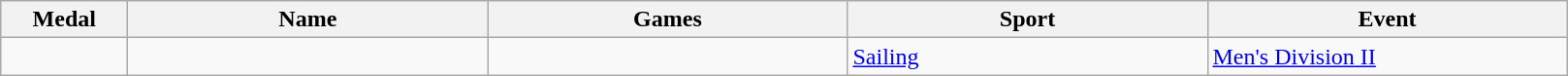<table class="wikitable sortable">
<tr>
<th style="width:5em">Medal</th>
<th style="width:15em">Name</th>
<th style="width:15em">Games</th>
<th style="width:15em">Sport</th>
<th style="width:15em">Event</th>
</tr>
<tr>
<td></td>
<td></td>
<td></td>
<td> <a href='#'>Sailing</a></td>
<td><a href='#'>Men's Division II</a></td>
</tr>
</table>
